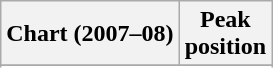<table class="wikitable sortable plainrowheaders" style="text-align:center">
<tr>
<th scope="col">Chart (2007–08)</th>
<th scope="col">Peak<br> position</th>
</tr>
<tr>
</tr>
<tr>
</tr>
<tr>
</tr>
</table>
